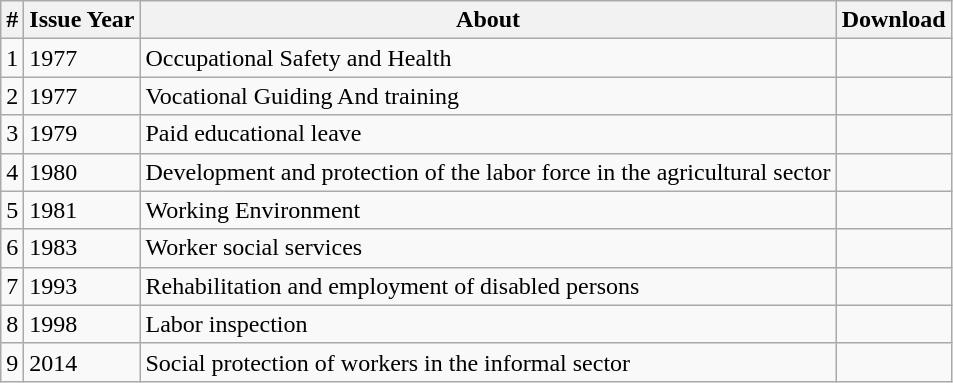<table class="wikitable">
<tr>
<th>#</th>
<th>Issue Year</th>
<th>About</th>
<th>Download</th>
</tr>
<tr>
<td>1</td>
<td>1977</td>
<td>Occupational Safety and Health</td>
<td></td>
</tr>
<tr>
<td>2</td>
<td>1977</td>
<td>Vocational Guiding And training</td>
<td></td>
</tr>
<tr>
<td>3</td>
<td>1979</td>
<td>Paid educational leave</td>
<td></td>
</tr>
<tr>
<td>4</td>
<td>1980</td>
<td>Development and protection of the labor force in the agricultural sector</td>
<td></td>
</tr>
<tr>
<td>5</td>
<td>1981</td>
<td>Working Environment</td>
<td></td>
</tr>
<tr>
<td>6</td>
<td>1983</td>
<td>Worker social services</td>
<td></td>
</tr>
<tr>
<td>7</td>
<td>1993</td>
<td>Rehabilitation and employment of disabled persons</td>
<td></td>
</tr>
<tr>
<td>8</td>
<td>1998</td>
<td>Labor inspection</td>
<td></td>
</tr>
<tr>
<td>9</td>
<td>2014</td>
<td>Social protection of workers in the informal sector</td>
<td></td>
</tr>
</table>
